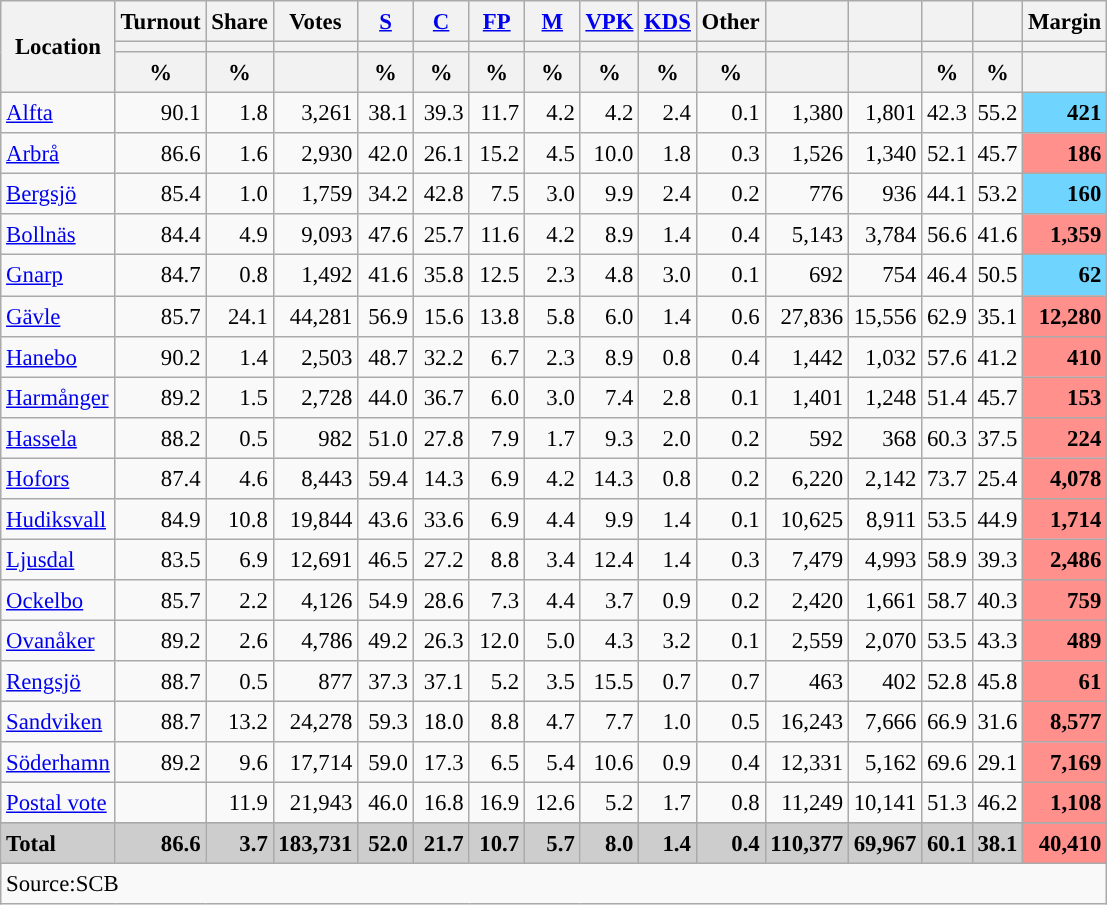<table class="wikitable sortable" style="text-align:right; font-size:95%; line-height:20px;">
<tr>
<th rowspan="3">Location</th>
<th>Turnout</th>
<th>Share</th>
<th>Votes</th>
<th width="30px" class="unsortable"><a href='#'>S</a></th>
<th width="30px" class="unsortable"><a href='#'>C</a></th>
<th width="30px" class="unsortable"><a href='#'>FP</a></th>
<th width="30px" class="unsortable"><a href='#'>M</a></th>
<th width="30px" class="unsortable"><a href='#'>VPK</a></th>
<th width="30px" class="unsortable"><a href='#'>KDS</a></th>
<th width="30px" class="unsortable">Other</th>
<th></th>
<th></th>
<th></th>
<th></th>
<th>Margin</th>
</tr>
<tr>
<th></th>
<th></th>
<th></th>
<th style="background:"></th>
<th style="background:"></th>
<th style="background:"></th>
<th style="background:"></th>
<th style="background:"></th>
<th style="background:"></th>
<th style="background:"></th>
<th style="background:"></th>
<th style="background:"></th>
<th style="background:"></th>
<th style="background:"></th>
<th></th>
</tr>
<tr>
<th data-sort-type="number">%</th>
<th data-sort-type="number">%</th>
<th></th>
<th data-sort-type="number">%</th>
<th data-sort-type="number">%</th>
<th data-sort-type="number">%</th>
<th data-sort-type="number">%</th>
<th data-sort-type="number">%</th>
<th data-sort-type="number">%</th>
<th data-sort-type="number">%</th>
<th data-sort-type="number"></th>
<th data-sort-type="number"></th>
<th data-sort-type="number">%</th>
<th data-sort-type="number">%</th>
<th data-sort-type="number"></th>
</tr>
<tr>
<td align=left><a href='#'>Alfta</a></td>
<td>90.1</td>
<td>1.8</td>
<td>3,261</td>
<td>38.1</td>
<td>39.3</td>
<td>11.7</td>
<td>4.2</td>
<td>4.2</td>
<td>2.4</td>
<td>0.1</td>
<td>1,380</td>
<td>1,801</td>
<td>42.3</td>
<td>55.2</td>
<td bgcolor=#6fd5fe><strong>421</strong></td>
</tr>
<tr>
<td align=left><a href='#'>Arbrå</a></td>
<td>86.6</td>
<td>1.6</td>
<td>2,930</td>
<td>42.0</td>
<td>26.1</td>
<td>15.2</td>
<td>4.5</td>
<td>10.0</td>
<td>1.8</td>
<td>0.3</td>
<td>1,526</td>
<td>1,340</td>
<td>52.1</td>
<td>45.7</td>
<td bgcolor=#ff908c><strong>186</strong></td>
</tr>
<tr>
<td align=left><a href='#'>Bergsjö</a></td>
<td>85.4</td>
<td>1.0</td>
<td>1,759</td>
<td>34.2</td>
<td>42.8</td>
<td>7.5</td>
<td>3.0</td>
<td>9.9</td>
<td>2.4</td>
<td>0.2</td>
<td>776</td>
<td>936</td>
<td>44.1</td>
<td>53.2</td>
<td bgcolor=#6fd5fe><strong>160</strong></td>
</tr>
<tr>
<td align=left><a href='#'>Bollnäs</a></td>
<td>84.4</td>
<td>4.9</td>
<td>9,093</td>
<td>47.6</td>
<td>25.7</td>
<td>11.6</td>
<td>4.2</td>
<td>8.9</td>
<td>1.4</td>
<td>0.4</td>
<td>5,143</td>
<td>3,784</td>
<td>56.6</td>
<td>41.6</td>
<td bgcolor=#ff908c><strong>1,359</strong></td>
</tr>
<tr>
<td align=left><a href='#'>Gnarp</a></td>
<td>84.7</td>
<td>0.8</td>
<td>1,492</td>
<td>41.6</td>
<td>35.8</td>
<td>12.5</td>
<td>2.3</td>
<td>4.8</td>
<td>3.0</td>
<td>0.1</td>
<td>692</td>
<td>754</td>
<td>46.4</td>
<td>50.5</td>
<td bgcolor=#6fd5fe><strong>62</strong></td>
</tr>
<tr>
<td align=left><a href='#'>Gävle</a></td>
<td>85.7</td>
<td>24.1</td>
<td>44,281</td>
<td>56.9</td>
<td>15.6</td>
<td>13.8</td>
<td>5.8</td>
<td>6.0</td>
<td>1.4</td>
<td>0.6</td>
<td>27,836</td>
<td>15,556</td>
<td>62.9</td>
<td>35.1</td>
<td bgcolor=#ff908c><strong>12,280</strong></td>
</tr>
<tr>
<td align=left><a href='#'>Hanebo</a></td>
<td>90.2</td>
<td>1.4</td>
<td>2,503</td>
<td>48.7</td>
<td>32.2</td>
<td>6.7</td>
<td>2.3</td>
<td>8.9</td>
<td>0.8</td>
<td>0.4</td>
<td>1,442</td>
<td>1,032</td>
<td>57.6</td>
<td>41.2</td>
<td bgcolor=#ff908c><strong>410</strong></td>
</tr>
<tr>
<td align=left><a href='#'>Harmånger</a></td>
<td>89.2</td>
<td>1.5</td>
<td>2,728</td>
<td>44.0</td>
<td>36.7</td>
<td>6.0</td>
<td>3.0</td>
<td>7.4</td>
<td>2.8</td>
<td>0.1</td>
<td>1,401</td>
<td>1,248</td>
<td>51.4</td>
<td>45.7</td>
<td bgcolor=#ff908c><strong>153</strong></td>
</tr>
<tr>
<td align=left><a href='#'>Hassela</a></td>
<td>88.2</td>
<td>0.5</td>
<td>982</td>
<td>51.0</td>
<td>27.8</td>
<td>7.9</td>
<td>1.7</td>
<td>9.3</td>
<td>2.0</td>
<td>0.2</td>
<td>592</td>
<td>368</td>
<td>60.3</td>
<td>37.5</td>
<td bgcolor=#ff908c><strong>224</strong></td>
</tr>
<tr>
<td align=left><a href='#'>Hofors</a></td>
<td>87.4</td>
<td>4.6</td>
<td>8,443</td>
<td>59.4</td>
<td>14.3</td>
<td>6.9</td>
<td>4.2</td>
<td>14.3</td>
<td>0.8</td>
<td>0.2</td>
<td>6,220</td>
<td>2,142</td>
<td>73.7</td>
<td>25.4</td>
<td bgcolor=#ff908c><strong>4,078</strong></td>
</tr>
<tr>
<td align=left><a href='#'>Hudiksvall</a></td>
<td>84.9</td>
<td>10.8</td>
<td>19,844</td>
<td>43.6</td>
<td>33.6</td>
<td>6.9</td>
<td>4.4</td>
<td>9.9</td>
<td>1.4</td>
<td>0.1</td>
<td>10,625</td>
<td>8,911</td>
<td>53.5</td>
<td>44.9</td>
<td bgcolor=#ff908c><strong>1,714</strong></td>
</tr>
<tr>
<td align=left><a href='#'>Ljusdal</a></td>
<td>83.5</td>
<td>6.9</td>
<td>12,691</td>
<td>46.5</td>
<td>27.2</td>
<td>8.8</td>
<td>3.4</td>
<td>12.4</td>
<td>1.4</td>
<td>0.3</td>
<td>7,479</td>
<td>4,993</td>
<td>58.9</td>
<td>39.3</td>
<td bgcolor=#ff908c><strong>2,486</strong></td>
</tr>
<tr>
<td align=left><a href='#'>Ockelbo</a></td>
<td>85.7</td>
<td>2.2</td>
<td>4,126</td>
<td>54.9</td>
<td>28.6</td>
<td>7.3</td>
<td>4.4</td>
<td>3.7</td>
<td>0.9</td>
<td>0.2</td>
<td>2,420</td>
<td>1,661</td>
<td>58.7</td>
<td>40.3</td>
<td bgcolor=#ff908c><strong>759</strong></td>
</tr>
<tr>
<td align=left><a href='#'>Ovanåker</a></td>
<td>89.2</td>
<td>2.6</td>
<td>4,786</td>
<td>49.2</td>
<td>26.3</td>
<td>12.0</td>
<td>5.0</td>
<td>4.3</td>
<td>3.2</td>
<td>0.1</td>
<td>2,559</td>
<td>2,070</td>
<td>53.5</td>
<td>43.3</td>
<td bgcolor=#ff908c><strong>489</strong></td>
</tr>
<tr>
<td align=left><a href='#'>Rengsjö</a></td>
<td>88.7</td>
<td>0.5</td>
<td>877</td>
<td>37.3</td>
<td>37.1</td>
<td>5.2</td>
<td>3.5</td>
<td>15.5</td>
<td>0.7</td>
<td>0.7</td>
<td>463</td>
<td>402</td>
<td>52.8</td>
<td>45.8</td>
<td bgcolor=#ff908c><strong>61</strong></td>
</tr>
<tr>
<td align=left><a href='#'>Sandviken</a></td>
<td>88.7</td>
<td>13.2</td>
<td>24,278</td>
<td>59.3</td>
<td>18.0</td>
<td>8.8</td>
<td>4.7</td>
<td>7.7</td>
<td>1.0</td>
<td>0.5</td>
<td>16,243</td>
<td>7,666</td>
<td>66.9</td>
<td>31.6</td>
<td bgcolor=#ff908c><strong>8,577</strong></td>
</tr>
<tr>
<td align=left><a href='#'>Söderhamn</a></td>
<td>89.2</td>
<td>9.6</td>
<td>17,714</td>
<td>59.0</td>
<td>17.3</td>
<td>6.5</td>
<td>5.4</td>
<td>10.6</td>
<td>0.9</td>
<td>0.4</td>
<td>12,331</td>
<td>5,162</td>
<td>69.6</td>
<td>29.1</td>
<td bgcolor=#ff908c><strong>7,169</strong></td>
</tr>
<tr>
<td align=left><a href='#'>Postal vote</a></td>
<td></td>
<td>11.9</td>
<td>21,943</td>
<td>46.0</td>
<td>16.8</td>
<td>16.9</td>
<td>12.6</td>
<td>5.2</td>
<td>1.7</td>
<td>0.8</td>
<td>11,249</td>
<td>10,141</td>
<td>51.3</td>
<td>46.2</td>
<td bgcolor=#ff908c><strong>1,108</strong></td>
</tr>
<tr>
</tr>
<tr style="background:#CDCDCD;">
<td align=left><strong>Total</strong></td>
<td><strong>86.6</strong></td>
<td><strong>3.7</strong></td>
<td><strong>183,731</strong></td>
<td><strong>52.0</strong></td>
<td><strong>21.7</strong></td>
<td><strong>10.7</strong></td>
<td><strong>5.7</strong></td>
<td><strong>8.0</strong></td>
<td><strong>1.4</strong></td>
<td><strong>0.4</strong></td>
<td><strong>110,377</strong></td>
<td><strong>69,967</strong></td>
<td><strong>60.1</strong></td>
<td><strong>38.1</strong></td>
<td bgcolor=#ff908c><strong>40,410</strong></td>
</tr>
<tr>
<td align=left colspan=16>Source:SCB </td>
</tr>
</table>
